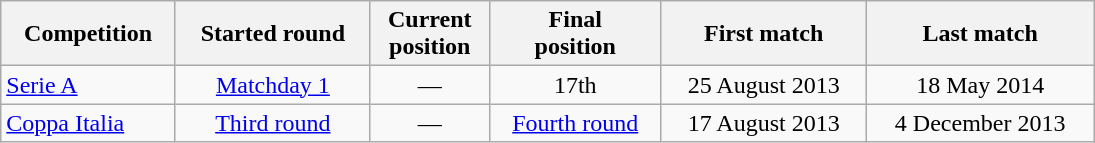<table class=wikitable style="text-align:center; width:730px">
<tr>
<th style=text-align:center; width:150px;>Competition</th>
<th style=text-align:center; width:100px;>Started round</th>
<th style=text-align:center; width:100px;>Current <br> position</th>
<th style=text-align:center; width:100px;>Final <br> position</th>
<th style=text-align:center; width:150px;>First match</th>
<th style=text-align:center; width:140px;>Last match</th>
</tr>
<tr>
<td style=text-align:left;><a href='#'>Serie A</a></td>
<td><a href='#'>Matchday 1</a></td>
<td>—</td>
<td>17th</td>
<td>25 August 2013</td>
<td>18 May 2014</td>
</tr>
<tr>
<td style=text-align:left;><a href='#'>Coppa Italia</a></td>
<td><a href='#'>Third round</a></td>
<td>—</td>
<td><a href='#'>Fourth round</a></td>
<td>17 August 2013</td>
<td>4 December 2013</td>
</tr>
</table>
